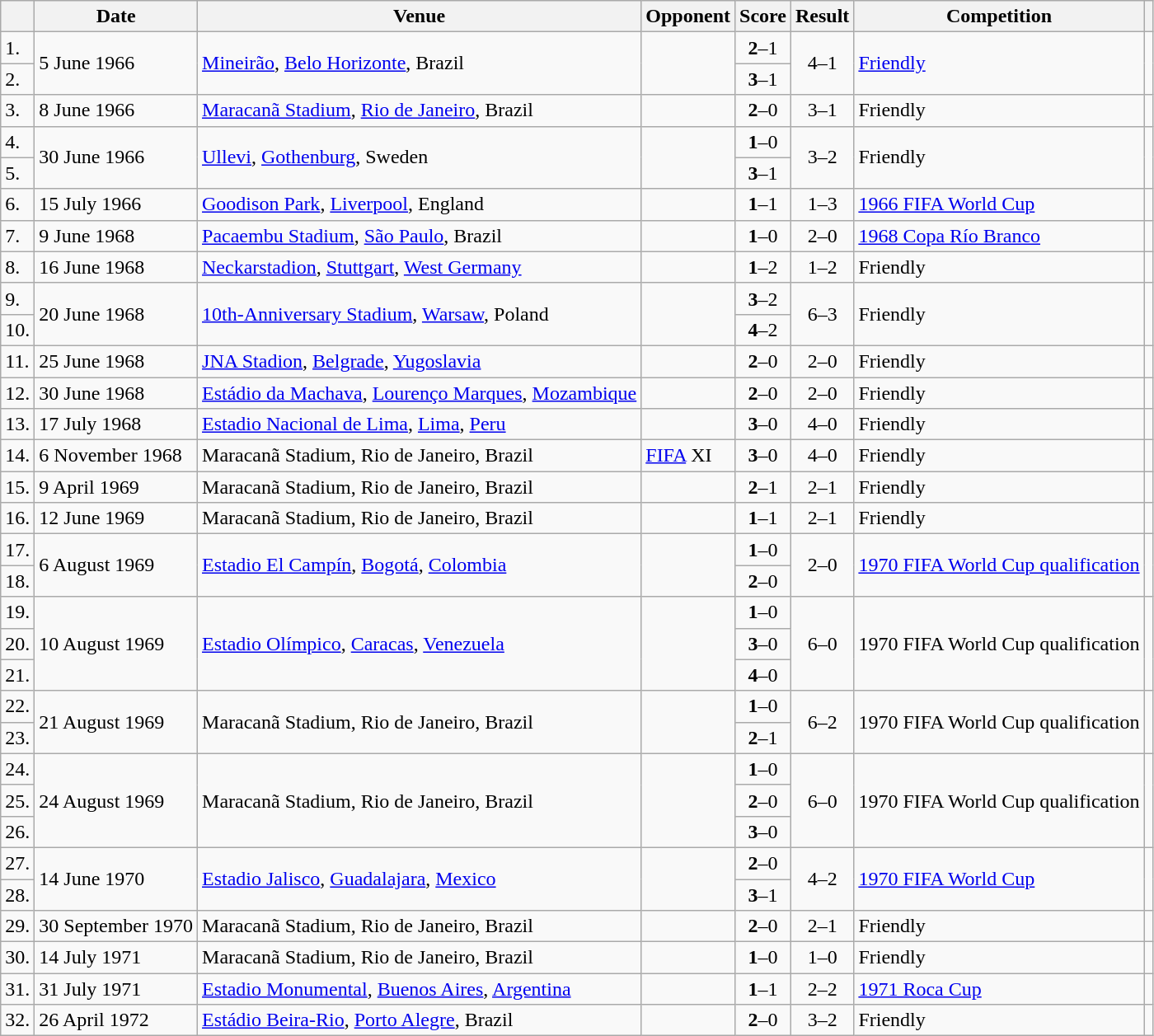<table class="wikitable sortable" style=>
<tr>
<th></th>
<th>Date</th>
<th>Venue</th>
<th>Opponent</th>
<th>Score</th>
<th>Result</th>
<th>Competition</th>
<th></th>
</tr>
<tr>
<td>1.</td>
<td rowspan=2>5 June 1966</td>
<td rowspan=2><a href='#'>Mineirão</a>, <a href='#'>Belo Horizonte</a>, Brazil</td>
<td rowspan=2></td>
<td align=center><strong>2</strong>–1</td>
<td rowspan=2 style="text-align:center">4–1</td>
<td rowspan=2><a href='#'>Friendly</a></td>
<td rowspan=2 style="text-align:center"></td>
</tr>
<tr>
<td>2.</td>
<td align=center><strong>3</strong>–1</td>
</tr>
<tr>
<td>3.</td>
<td>8 June 1966</td>
<td><a href='#'>Maracanã Stadium</a>, <a href='#'>Rio de Janeiro</a>, Brazil</td>
<td></td>
<td align=center><strong>2</strong>–0</td>
<td align=center>3–1</td>
<td>Friendly</td>
<td style="text-align:center"></td>
</tr>
<tr>
<td>4.</td>
<td rowspan=2>30 June 1966</td>
<td rowspan=2><a href='#'>Ullevi</a>, <a href='#'>Gothenburg</a>, Sweden</td>
<td rowspan=2></td>
<td align=center><strong>1</strong>–0</td>
<td rowspan=2 style="text-align:center">3–2</td>
<td rowspan=2>Friendly</td>
<td rowspan=2 style="text-align:center"></td>
</tr>
<tr>
<td>5.</td>
<td align=center><strong>3</strong>–1</td>
</tr>
<tr>
<td>6.</td>
<td>15 July 1966</td>
<td><a href='#'>Goodison Park</a>, <a href='#'>Liverpool</a>, England</td>
<td></td>
<td align=center><strong>1</strong>–1</td>
<td align=center>1–3</td>
<td><a href='#'>1966 FIFA World Cup</a></td>
<td style="text-align:center"></td>
</tr>
<tr>
<td>7.</td>
<td>9 June 1968</td>
<td><a href='#'>Pacaembu Stadium</a>, <a href='#'>São Paulo</a>, Brazil</td>
<td></td>
<td align=center><strong>1</strong>–0</td>
<td align=center>2–0</td>
<td><a href='#'>1968 Copa Río Branco</a></td>
<td style="text-align:center"></td>
</tr>
<tr>
<td>8.</td>
<td>16 June 1968</td>
<td><a href='#'>Neckarstadion</a>, <a href='#'>Stuttgart</a>, <a href='#'>West Germany</a></td>
<td></td>
<td align=center><strong>1</strong>–2</td>
<td align=center>1–2</td>
<td>Friendly</td>
<td style="text-align:center"></td>
</tr>
<tr>
<td>9.</td>
<td rowspan=2>20 June 1968</td>
<td rowspan=2><a href='#'>10th-Anniversary Stadium</a>, <a href='#'>Warsaw</a>, Poland</td>
<td rowspan=2></td>
<td align=center><strong>3</strong>–2</td>
<td rowspan=2 align=center>6–3</td>
<td rowspan=2>Friendly</td>
<td rowspan=2 style="text-align:center"></td>
</tr>
<tr>
<td>10.</td>
<td align=center><strong>4</strong>–2</td>
</tr>
<tr>
<td>11.</td>
<td>25 June 1968</td>
<td><a href='#'>JNA Stadion</a>, <a href='#'>Belgrade</a>, <a href='#'>Yugoslavia</a></td>
<td></td>
<td align=center><strong>2</strong>–0</td>
<td align=center>2–0</td>
<td>Friendly</td>
<td style="text-align:center"></td>
</tr>
<tr>
<td>12.</td>
<td>30 June 1968</td>
<td><a href='#'>Estádio da Machava</a>, <a href='#'>Lourenço Marques</a>, <a href='#'>Mozambique</a></td>
<td></td>
<td align=center><strong>2</strong>–0</td>
<td align=center>2–0</td>
<td>Friendly</td>
<td style="text-align:center"></td>
</tr>
<tr>
<td>13.</td>
<td>17 July 1968</td>
<td><a href='#'>Estadio Nacional de Lima</a>, <a href='#'>Lima</a>, <a href='#'>Peru</a></td>
<td></td>
<td align=center><strong>3</strong>–0</td>
<td align=center>4–0</td>
<td>Friendly</td>
<td style="text-align:center"></td>
</tr>
<tr>
<td>14.</td>
<td>6 November 1968</td>
<td>Maracanã Stadium, Rio de Janeiro, Brazil</td>
<td><a href='#'>FIFA</a> XI</td>
<td align=center><strong>3</strong>–0</td>
<td align=center>4–0</td>
<td>Friendly</td>
<td style="text-align:center"></td>
</tr>
<tr>
<td>15.</td>
<td>9 April 1969</td>
<td>Maracanã Stadium, Rio de Janeiro, Brazil</td>
<td></td>
<td align=center><strong>2</strong>–1</td>
<td align=center>2–1</td>
<td>Friendly</td>
<td style="text-align:center"></td>
</tr>
<tr>
<td>16.</td>
<td>12 June 1969</td>
<td>Maracanã Stadium, Rio de Janeiro, Brazil</td>
<td></td>
<td align=center><strong>1</strong>–1</td>
<td align=center>2–1</td>
<td>Friendly</td>
<td style="text-align:center"></td>
</tr>
<tr>
<td>17.</td>
<td rowspan=2>6 August 1969</td>
<td rowspan=2><a href='#'>Estadio El Campín</a>, <a href='#'>Bogotá</a>, <a href='#'>Colombia</a></td>
<td rowspan=2></td>
<td align=center><strong>1</strong>–0</td>
<td rowspan=2 style="text-align:center">2–0</td>
<td rowspan=2><a href='#'>1970 FIFA World Cup qualification</a></td>
<td rowspan=2 style="text-align:center"></td>
</tr>
<tr>
<td>18.</td>
<td align=center><strong>2</strong>–0</td>
</tr>
<tr>
<td>19.</td>
<td rowspan=3>10 August 1969</td>
<td rowspan=3><a href='#'>Estadio Olímpico</a>, <a href='#'>Caracas</a>, <a href='#'>Venezuela</a></td>
<td rowspan=3></td>
<td align=center><strong>1</strong>–0</td>
<td rowspan=3 style="text-align:center">6–0</td>
<td rowspan=3>1970 FIFA World Cup qualification</td>
<td rowspan=3 style="text-align:center"></td>
</tr>
<tr>
<td>20.</td>
<td align=center><strong>3</strong>–0</td>
</tr>
<tr>
<td>21.</td>
<td align=center><strong>4</strong>–0</td>
</tr>
<tr>
<td>22.</td>
<td rowspan=2>21 August 1969</td>
<td rowspan=2>Maracanã Stadium, Rio de Janeiro, Brazil</td>
<td rowspan=2></td>
<td align=center><strong>1</strong>–0</td>
<td rowspan=2 style="text-align:center">6–2</td>
<td rowspan=2>1970 FIFA World Cup qualification</td>
<td rowspan=2 style="text-align:center"></td>
</tr>
<tr>
<td>23.</td>
<td align=center><strong>2</strong>–1</td>
</tr>
<tr>
<td>24.</td>
<td rowspan=3>24 August 1969</td>
<td rowspan=3>Maracanã Stadium, Rio de Janeiro, Brazil</td>
<td rowspan=3></td>
<td align=center><strong>1</strong>–0</td>
<td rowspan=3 style="text-align:center">6–0</td>
<td rowspan=3>1970 FIFA World Cup qualification</td>
<td rowspan=3 style="text-align:center"></td>
</tr>
<tr>
<td>25.</td>
<td align=center><strong>2</strong>–0</td>
</tr>
<tr>
<td>26.</td>
<td align=center><strong>3</strong>–0</td>
</tr>
<tr>
<td>27.</td>
<td rowspan=2>14 June 1970</td>
<td rowspan=2><a href='#'>Estadio Jalisco</a>, <a href='#'>Guadalajara</a>, <a href='#'>Mexico</a></td>
<td rowspan=2></td>
<td align=center><strong>2</strong>–0</td>
<td rowspan=2 style="text-align:center">4–2</td>
<td rowspan=2><a href='#'>1970 FIFA World Cup</a></td>
<td rowspan=2 style="text-align:center"></td>
</tr>
<tr>
<td>28.</td>
<td align=center><strong>3</strong>–1</td>
</tr>
<tr>
<td>29.</td>
<td>30 September 1970</td>
<td>Maracanã Stadium, Rio de Janeiro, Brazil</td>
<td></td>
<td align=center><strong>2</strong>–0</td>
<td align=center>2–1</td>
<td>Friendly</td>
<td style="text-align:center"></td>
</tr>
<tr>
<td>30.</td>
<td>14 July 1971</td>
<td>Maracanã Stadium, Rio de Janeiro, Brazil</td>
<td></td>
<td align=center><strong>1</strong>–0</td>
<td align=center>1–0</td>
<td>Friendly</td>
<td style="text-align:center"></td>
</tr>
<tr>
<td>31.</td>
<td>31 July 1971</td>
<td><a href='#'>Estadio Monumental</a>, <a href='#'>Buenos Aires</a>, <a href='#'>Argentina</a></td>
<td></td>
<td align=center><strong>1</strong>–1</td>
<td align=center>2–2</td>
<td><a href='#'>1971 Roca Cup</a></td>
<td style="text-align:center"></td>
</tr>
<tr>
<td>32.</td>
<td>26 April 1972</td>
<td><a href='#'>Estádio Beira-Rio</a>, <a href='#'>Porto Alegre</a>, Brazil</td>
<td></td>
<td align=center><strong>2</strong>–0</td>
<td align=center>3–2</td>
<td>Friendly</td>
<td style="text-align:center"></td>
</tr>
</table>
